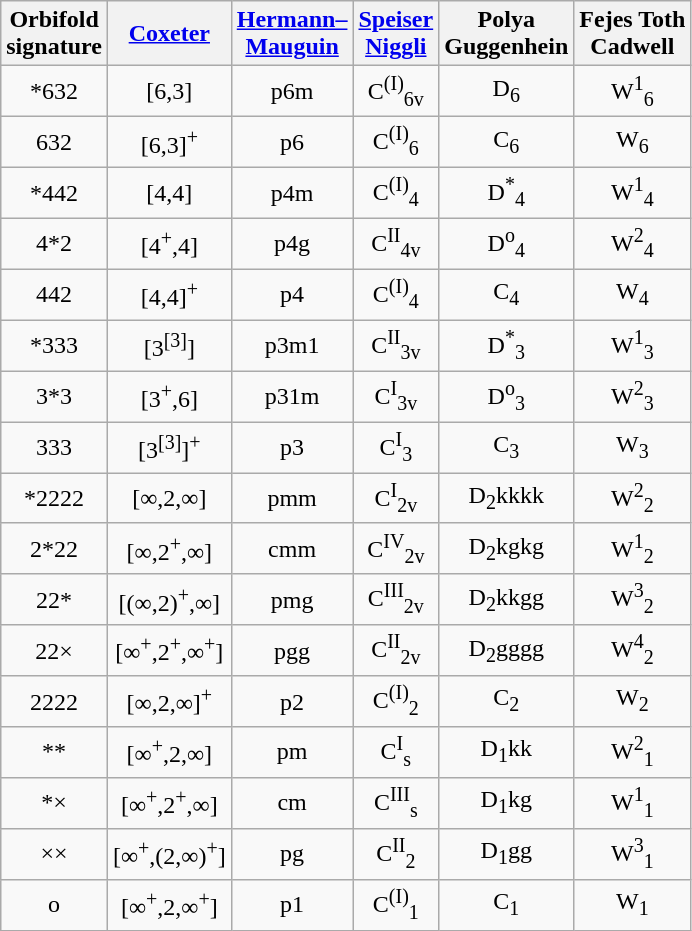<table class="wikitable" style="text-align:center;">
<tr>
<th>Orbifold<br>signature</th>
<th><a href='#'>Coxeter</a></th>
<th><a href='#'>Hermann–<br>Mauguin</a></th>
<th><a href='#'>Speiser</a><br><a href='#'>Niggli</a></th>
<th>Polya<br>Guggenhein</th>
<th>Fejes Toth<br>Cadwell</th>
</tr>
<tr>
<td>*632</td>
<td>[6,3]</td>
<td>p6m</td>
<td>C<sup>(I)</sup><sub>6v</sub></td>
<td>D<sub>6</sub></td>
<td>W<sup>1</sup><sub>6</sub></td>
</tr>
<tr>
<td>632</td>
<td>[6,3]<sup>+</sup></td>
<td>p6</td>
<td>C<sup>(I)</sup><sub>6</sub></td>
<td>C<sub>6</sub></td>
<td>W<sub>6</sub></td>
</tr>
<tr>
<td>*442</td>
<td>[4,4]</td>
<td>p4m</td>
<td>C<sup>(I)</sup><sub>4</sub></td>
<td>D<sup>*</sup><sub>4</sub></td>
<td>W<sup>1</sup><sub>4</sub></td>
</tr>
<tr>
<td>4*2</td>
<td>[4<sup>+</sup>,4]</td>
<td>p4g</td>
<td>C<sup>II</sup><sub>4v</sub></td>
<td>D<sup>o</sup><sub>4</sub></td>
<td>W<sup>2</sup><sub>4</sub></td>
</tr>
<tr>
<td>442</td>
<td>[4,4]<sup>+</sup></td>
<td>p4</td>
<td>C<sup>(I)</sup><sub>4</sub></td>
<td>C<sub>4</sub></td>
<td>W<sub>4</sub></td>
</tr>
<tr>
<td>*333</td>
<td>[3<sup>[3]</sup>]</td>
<td>p3m1</td>
<td>C<sup>II</sup><sub>3v</sub></td>
<td>D<sup>*</sup><sub>3</sub></td>
<td>W<sup>1</sup><sub>3</sub></td>
</tr>
<tr>
<td>3*3</td>
<td>[3<sup>+</sup>,6]</td>
<td>p31m</td>
<td>C<sup>I</sup><sub>3v</sub></td>
<td>D<sup>o</sup><sub>3</sub></td>
<td>W<sup>2</sup><sub>3</sub></td>
</tr>
<tr>
<td>333</td>
<td>[3<sup>[3]</sup>]<sup>+</sup></td>
<td>p3</td>
<td>C<sup>I</sup><sub>3</sub></td>
<td>C<sub>3</sub></td>
<td>W<sub>3</sub></td>
</tr>
<tr>
<td>*2222</td>
<td>[∞,2,∞]</td>
<td>pmm</td>
<td>C<sup>I</sup><sub>2v</sub></td>
<td>D<sub>2</sub>kkkk</td>
<td>W<sup>2</sup><sub>2</sub></td>
</tr>
<tr>
<td>2*22</td>
<td>[∞,2<sup>+</sup>,∞]</td>
<td>cmm</td>
<td>C<sup>IV</sup><sub>2v</sub></td>
<td>D<sub>2</sub>kgkg</td>
<td>W<sup>1</sup><sub>2</sub></td>
</tr>
<tr>
<td>22*</td>
<td>[(∞,2)<sup>+</sup>,∞]</td>
<td>pmg</td>
<td>C<sup>III</sup><sub>2v</sub></td>
<td>D<sub>2</sub>kkgg</td>
<td>W<sup>3</sup><sub>2</sub></td>
</tr>
<tr>
<td>22×</td>
<td>[∞<sup>+</sup>,2<sup>+</sup>,∞<sup>+</sup>]</td>
<td>pgg</td>
<td>C<sup>II</sup><sub>2v</sub></td>
<td>D<sub>2</sub>gggg</td>
<td>W<sup>4</sup><sub>2</sub></td>
</tr>
<tr>
<td>2222</td>
<td>[∞,2,∞]<sup>+</sup></td>
<td>p2</td>
<td>C<sup>(I)</sup><sub>2</sub></td>
<td>C<sub>2</sub></td>
<td>W<sub>2</sub></td>
</tr>
<tr>
<td>**</td>
<td>[∞<sup>+</sup>,2,∞]</td>
<td>pm</td>
<td>C<sup>I</sup><sub>s</sub></td>
<td>D<sub>1</sub>kk</td>
<td>W<sup>2</sup><sub>1</sub></td>
</tr>
<tr>
<td>*×</td>
<td>[∞<sup>+</sup>,2<sup>+</sup>,∞]</td>
<td>cm</td>
<td>C<sup>III</sup><sub>s</sub></td>
<td>D<sub>1</sub>kg</td>
<td>W<sup>1</sup><sub>1</sub></td>
</tr>
<tr>
<td>××</td>
<td>[∞<sup>+</sup>,(2,∞)<sup>+</sup>]</td>
<td>pg</td>
<td>C<sup>II</sup><sub>2</sub></td>
<td>D<sub>1</sub>gg</td>
<td>W<sup>3</sup><sub>1</sub></td>
</tr>
<tr>
<td>o</td>
<td>[∞<sup>+</sup>,2,∞<sup>+</sup>]</td>
<td>p1</td>
<td>C<sup>(I)</sup><sub>1</sub></td>
<td>C<sub>1</sub></td>
<td>W<sub>1</sub></td>
</tr>
</table>
